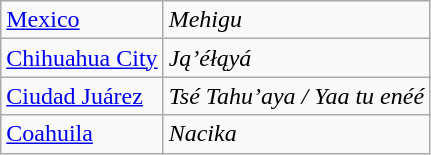<table class="wikitable">
<tr>
<td><a href='#'>Mexico</a></td>
<td><em>Mehigu</em></td>
</tr>
<tr>
<td><a href='#'>Chihuahua City</a></td>
<td><em>Ją’éłąyá</em></td>
</tr>
<tr>
<td><a href='#'>Ciudad Juárez</a></td>
<td><em>Tsé Tahu’aya / Yaa tu enéé</em></td>
</tr>
<tr>
<td><a href='#'>Coahuila</a></td>
<td><em>Nacika</em></td>
</tr>
</table>
